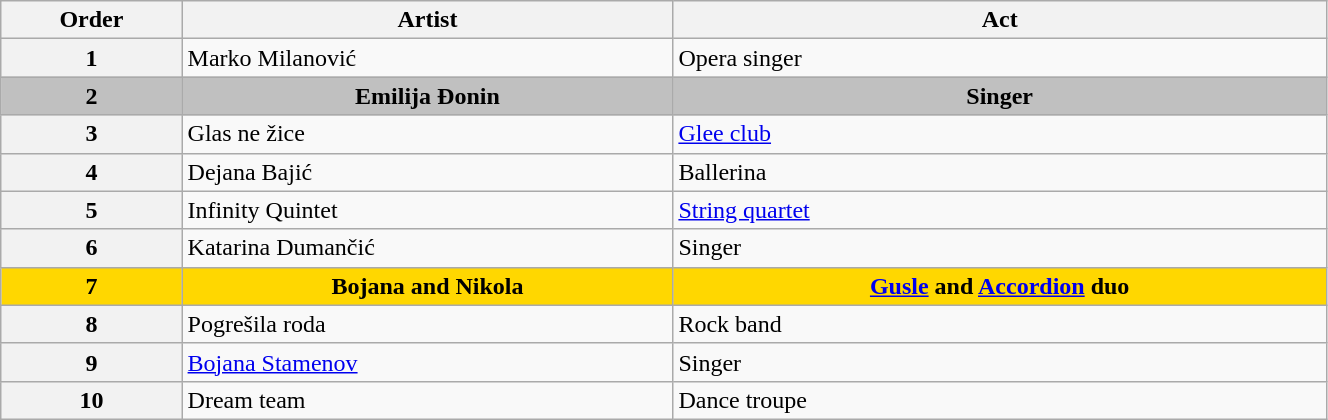<table class="wikitable" style="width:70%;">
<tr>
<th rowspan=1>Order</th>
<th rowspan=1>Artist</th>
<th rowspan=1>Act</th>
</tr>
<tr>
<th>1</th>
<td>Marko Milanović</td>
<td>Opera singer</td>
</tr>
<tr>
<th style="background:silver;">2</th>
<th style="background:silver;">Emilija Đonin</th>
<th style="background:silver;">Singer</th>
</tr>
<tr>
<th>3</th>
<td>Glas ne žice</td>
<td><a href='#'>Glee club</a></td>
</tr>
<tr>
<th>4</th>
<td>Dejana Bajić</td>
<td>Ballerina</td>
</tr>
<tr>
<th>5</th>
<td>Infinity Quintet</td>
<td><a href='#'>String quartet</a></td>
</tr>
<tr>
<th>6</th>
<td>Katarina Dumančić</td>
<td>Singer</td>
</tr>
<tr>
<th style="background:gold;">7</th>
<th style="background:gold;">Bojana and Nikola</th>
<th style="background:gold;"><a href='#'>Gusle</a> and <a href='#'>Accordion</a> duo</th>
</tr>
<tr>
<th>8</th>
<td>Pogrešila roda</td>
<td>Rock band</td>
</tr>
<tr>
<th>9</th>
<td><a href='#'>Bojana Stamenov</a></td>
<td>Singer</td>
</tr>
<tr>
<th>10</th>
<td>Dream team</td>
<td>Dance troupe</td>
</tr>
</table>
